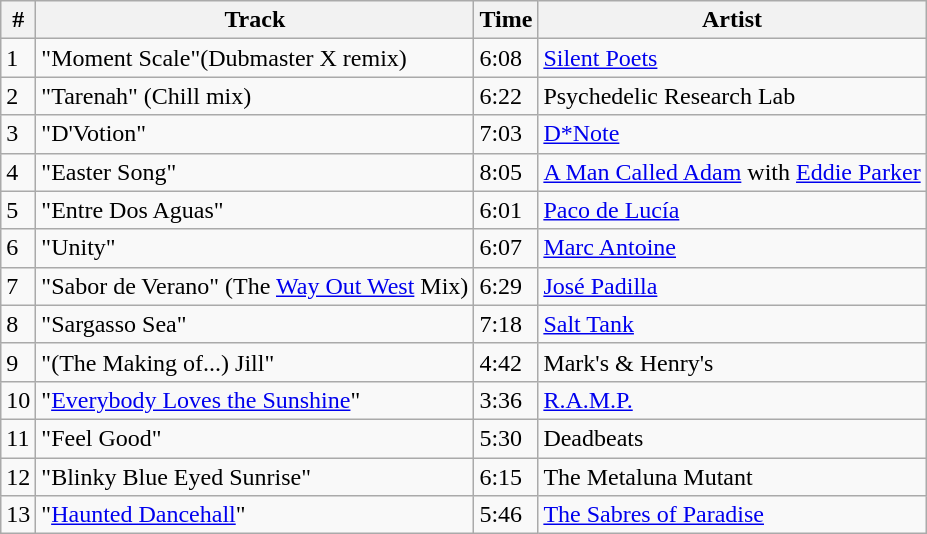<table class="wikitable">
<tr>
<th>#</th>
<th>Track</th>
<th>Time</th>
<th>Artist</th>
</tr>
<tr>
<td>1</td>
<td>"Moment Scale"(Dubmaster X remix)</td>
<td>6:08</td>
<td><a href='#'>Silent Poets</a></td>
</tr>
<tr>
<td>2</td>
<td>"Tarenah" (Chill mix)</td>
<td>6:22</td>
<td>Psychedelic Research Lab</td>
</tr>
<tr>
<td>3</td>
<td>"D'Votion"</td>
<td>7:03</td>
<td><a href='#'>D*Note</a></td>
</tr>
<tr>
<td>4</td>
<td>"Easter Song"</td>
<td>8:05</td>
<td><a href='#'>A Man Called Adam</a> with <a href='#'>Eddie Parker</a></td>
</tr>
<tr>
<td>5</td>
<td>"Entre Dos Aguas"</td>
<td>6:01</td>
<td><a href='#'>Paco de Lucía</a></td>
</tr>
<tr>
<td>6</td>
<td>"Unity"</td>
<td>6:07</td>
<td><a href='#'>Marc Antoine</a></td>
</tr>
<tr>
<td>7</td>
<td>"Sabor de Verano" (The <a href='#'>Way Out West</a> Mix)</td>
<td>6:29</td>
<td><a href='#'>José Padilla</a></td>
</tr>
<tr>
<td>8</td>
<td>"Sargasso Sea"</td>
<td>7:18</td>
<td><a href='#'>Salt Tank</a></td>
</tr>
<tr>
<td>9</td>
<td>"(The Making of...) Jill"</td>
<td>4:42</td>
<td>Mark's & Henry's</td>
</tr>
<tr>
<td>10</td>
<td>"<a href='#'>Everybody Loves the Sunshine</a>"</td>
<td>3:36</td>
<td><a href='#'>R.A.M.P.</a></td>
</tr>
<tr>
<td>11</td>
<td>"Feel Good"</td>
<td>5:30</td>
<td>Deadbeats</td>
</tr>
<tr>
<td>12</td>
<td>"Blinky Blue Eyed Sunrise"</td>
<td>6:15</td>
<td>The Metaluna Mutant</td>
</tr>
<tr>
<td>13</td>
<td>"<a href='#'>Haunted Dancehall</a>"</td>
<td>5:46</td>
<td><a href='#'>The Sabres of Paradise</a></td>
</tr>
</table>
